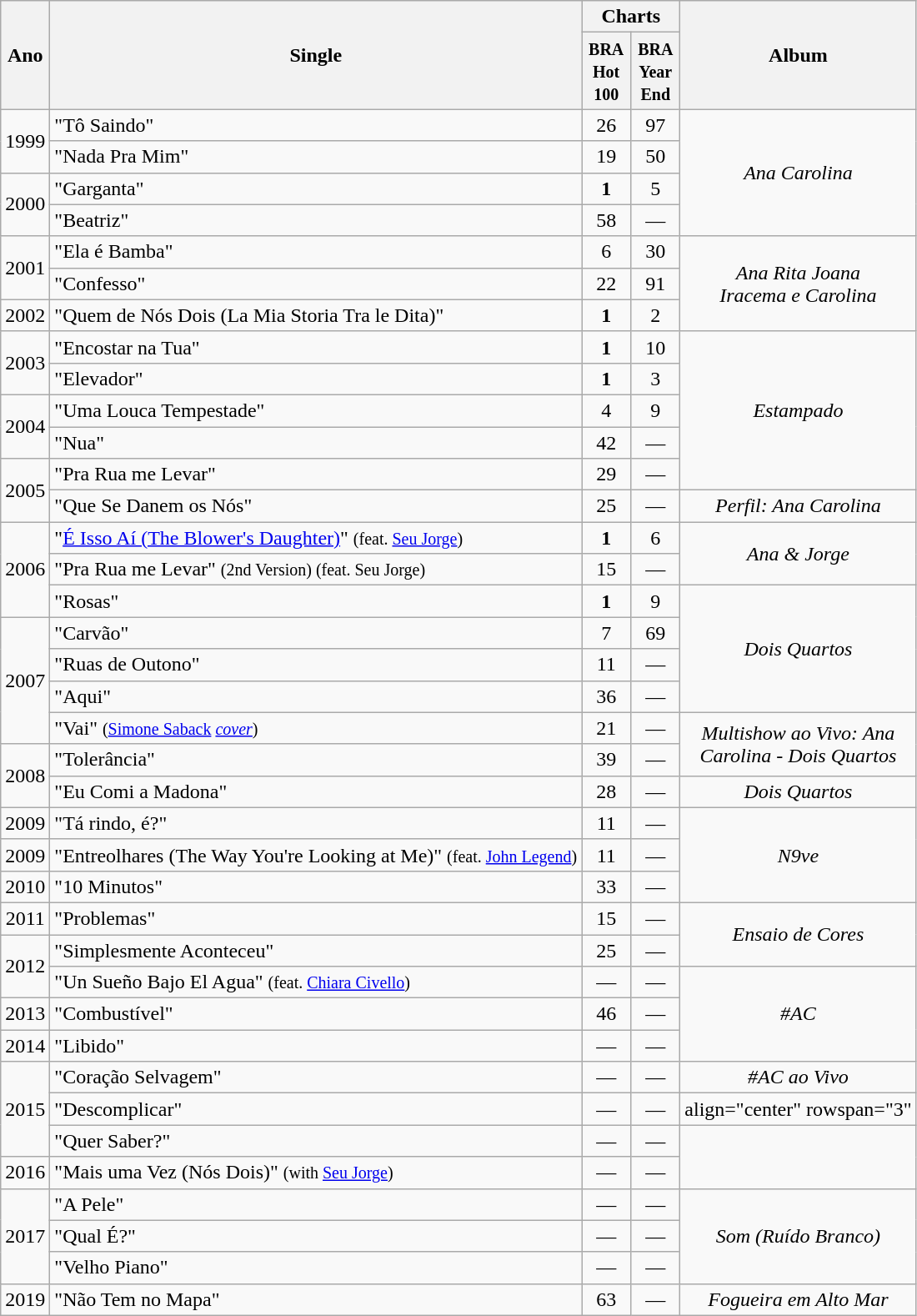<table class="wikitable" style=text-align:center;>
<tr>
<th rowspan="2">Ano</th>
<th rowspan="2">Single</th>
<th colspan="2">Charts</th>
<th rowspan="2">Album</th>
</tr>
<tr>
<th align="center" width="32"><small>BRA Hot 100</small></th>
<th align="center" width="32"><small>BRA Year End</small></th>
</tr>
<tr>
<td align="center" rowspan="2">1999</td>
<td align="left">"Tô Saindo"</td>
<td align="center">26</td>
<td align="center">97</td>
<td align="center" rowspan="4"><em>Ana Carolina</em></td>
</tr>
<tr>
<td align="left">"Nada Pra Mim"</td>
<td align="center">19</td>
<td align="center">50</td>
</tr>
<tr>
<td align="center" rowspan="2">2000</td>
<td align="left">"Garganta"</td>
<td align="center"><strong>1</strong></td>
<td align="center">5</td>
</tr>
<tr>
<td align="left">"Beatriz"</td>
<td align="center">58</td>
<td align="center">—</td>
</tr>
<tr>
<td align="center" rowspan="2">2001</td>
<td align="left">"Ela é Bamba"</td>
<td align="center">6</td>
<td align="center">30</td>
<td align="center" rowspan="3"><em>Ana Rita Joana <br>Iracema e Carolina</em></td>
</tr>
<tr>
<td align="left">"Confesso"</td>
<td align="center">22</td>
<td align="center">91</td>
</tr>
<tr>
<td align="center" rowspan="1">2002</td>
<td align="left">"Quem de Nós Dois (La Mia Storia Tra le Dita)"</td>
<td align="center"><strong>1</strong></td>
<td align="center">2</td>
</tr>
<tr>
<td align="center" rowspan="2">2003</td>
<td align="left">"Encostar na Tua"</td>
<td align="center"><strong>1</strong></td>
<td align="center">10</td>
<td align="center" rowspan="5"><em>Estampado</em></td>
</tr>
<tr>
<td align="left">"Elevador"</td>
<td align="center"><strong>1</strong></td>
<td align="center">3</td>
</tr>
<tr>
<td align="center" rowspan="2">2004</td>
<td align="left">"Uma Louca Tempestade"</td>
<td align="center">4</td>
<td align="center">9</td>
</tr>
<tr>
<td align="left">"Nua"</td>
<td align="center">42</td>
<td align="center">—</td>
</tr>
<tr>
<td align="center" rowspan="2">2005</td>
<td align="left">"Pra Rua me Levar"</td>
<td align="center">29</td>
<td align="center">—</td>
</tr>
<tr>
<td align="left">"Que Se Danem os Nós"</td>
<td align="center">25</td>
<td align="center">—</td>
<td align="center" rowspan="1"><em>Perfil: Ana Carolina</em></td>
</tr>
<tr>
<td align="center" rowspan="3">2006</td>
<td align="left">"<a href='#'>É Isso Aí (The Blower's Daughter)</a>"  <small>(feat. <a href='#'>Seu Jorge</a>)</small></td>
<td align="center"><strong>1</strong></td>
<td align="center">6</td>
<td align="center" rowspan="2"><em>Ana & Jorge</em></td>
</tr>
<tr>
<td align="left">"Pra Rua me Levar" <small>(2nd Version) (feat. Seu Jorge)</small></td>
<td align="center">15</td>
<td align="center">—</td>
</tr>
<tr>
<td align="left">"Rosas"</td>
<td align="center"><strong>1</strong></td>
<td align="center">9</td>
<td align="center" rowspan="4"><em>Dois Quartos</em></td>
</tr>
<tr>
<td align="center" rowspan="4">2007</td>
<td align="left">"Carvão"</td>
<td align="center">7</td>
<td align="center">69</td>
</tr>
<tr>
<td align="left">"Ruas de Outono"</td>
<td align="center">11</td>
<td align="center">—</td>
</tr>
<tr>
<td align="left">"Aqui"</td>
<td align="center">36</td>
<td align="center">—</td>
</tr>
<tr>
<td align="left">"Vai" <small>(<a href='#'>Simone Saback</a> <em><a href='#'>cover</a></em>)</small></td>
<td align="center">21</td>
<td align="center">—</td>
<td align="center" rowspan="2"><em>Multishow ao Vivo: Ana<br> Carolina - Dois Quartos</em></td>
</tr>
<tr>
<td align="center" rowspan="2">2008</td>
<td align="left">"Tolerância"</td>
<td align="center">39</td>
<td align="center">—</td>
</tr>
<tr>
<td align="left">"Eu Comi a Madona"</td>
<td align="center">28</td>
<td align="center">—</td>
<td align="center" rowspan="1"><em>Dois Quartos</em></td>
</tr>
<tr>
<td align="center" rowspan="1">2009</td>
<td align="left">"Tá rindo, é?"</td>
<td align="center">11</td>
<td align="center">—</td>
<td align="center" rowspan="3"><em>N9ve</em></td>
</tr>
<tr>
<td align="center" rowspan="1">2009</td>
<td align="left">"Entreolhares (The Way You're Looking at Me)"  <small>(feat. <a href='#'>John Legend</a>)</small></td>
<td align="center">11</td>
<td align="center">—</td>
</tr>
<tr>
<td align="center" rowspan="1">2010</td>
<td align="left">"10 Minutos"</td>
<td align="center">33</td>
<td align="center">—</td>
</tr>
<tr>
<td align="center" rowspan="1">2011</td>
<td align="left">"Problemas"</td>
<td align="center">15</td>
<td align="center">—</td>
<td align="center" rowspan="2"><em>Ensaio de Cores</em></td>
</tr>
<tr>
<td align="center" rowspan="2">2012</td>
<td align="left">"Simplesmente Aconteceu"</td>
<td align="center">25</td>
<td align="center">—</td>
</tr>
<tr>
<td align="left">"Un Sueño Bajo El Agua" <small>(feat. <a href='#'>Chiara Civello</a>)</small></td>
<td align="center">—</td>
<td align="center">—</td>
<td align="center" rowspan="3"><em>#AC</em></td>
</tr>
<tr>
<td align="center" rowspan="1">2013</td>
<td align="left">"Combustível"</td>
<td align="center">46</td>
<td align="center">—</td>
</tr>
<tr>
<td align="center" rowspan="1">2014</td>
<td align="left">"Libido"</td>
<td align="center">—</td>
<td align="center">—</td>
</tr>
<tr>
<td align="center" rowspan="3">2015</td>
<td align="left">"Coração Selvagem"</td>
<td align="center">—</td>
<td align="center">—</td>
<td align="center" rowspan="1"><em>#AC ao Vivo</em></td>
</tr>
<tr>
<td align="left">"Descomplicar"</td>
<td align="center">—</td>
<td align="center">—</td>
<td>align="center" rowspan="3" </td>
</tr>
<tr>
<td align="left">"Quer Saber?"</td>
<td align="center">—</td>
<td align="center">—</td>
</tr>
<tr>
<td align="center" rowspan="1">2016</td>
<td align="left">"Mais uma Vez (Nós Dois)" <small>(with <a href='#'>Seu Jorge</a>)</small></td>
<td align="center">—</td>
<td align="center">—</td>
</tr>
<tr>
<td align="center" rowspan="3">2017</td>
<td align="left">"A Pele"</td>
<td align="center">—</td>
<td align="center">—</td>
<td align="center" rowspan="3"><em>Som (Ruído Branco)</em></td>
</tr>
<tr>
<td align="left">"Qual É?"</td>
<td align="center">—</td>
<td align="center">—</td>
</tr>
<tr>
<td align="left">"Velho Piano"</td>
<td align="center">—</td>
<td align="center">—</td>
</tr>
<tr>
<td align="center" rowspan="1">2019</td>
<td align="left">"Não Tem no Mapa"</td>
<td align="center">63</td>
<td align="center">—</td>
<td align="center" rowspan="1"><em>Fogueira em Alto Mar</em></td>
</tr>
</table>
